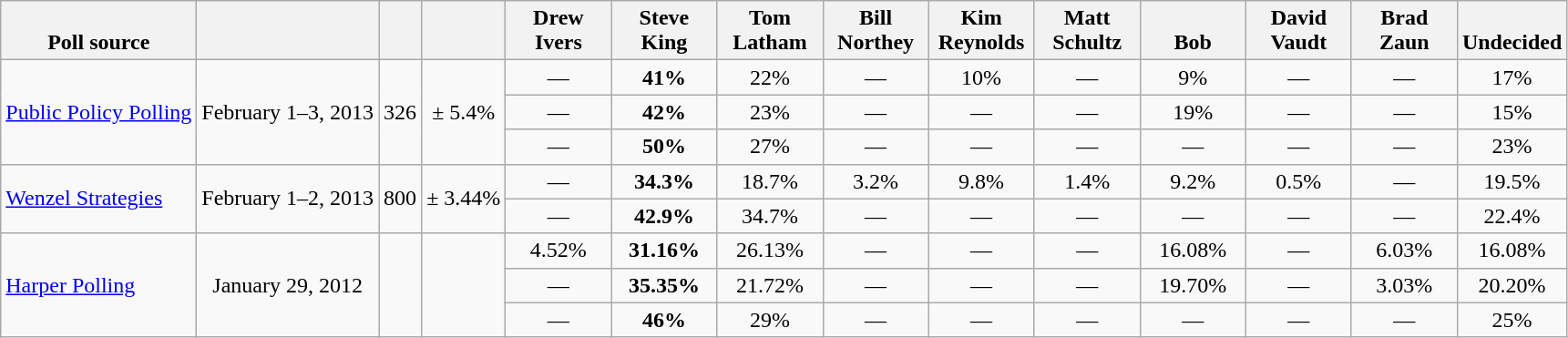<table class="wikitable" style="text-align:center">
<tr valign= bottom>
<th>Poll source</th>
<th></th>
<th></th>
<th></th>
<th style="width:70px;">Drew<br>Ivers</th>
<th style="width:70px;">Steve<br>King</th>
<th style="width:70px;">Tom<br>Latham</th>
<th style="width:70px;">Bill<br>Northey</th>
<th style="width:70px;">Kim<br>Reynolds</th>
<th style="width:70px;">Matt<br>Schultz</th>
<th style="width:70px;">Bob<br></th>
<th style="width:70px;">David<br>Vaudt</th>
<th style="width:70px;">Brad<br>Zaun</th>
<th>Undecided</th>
</tr>
<tr>
<td align=left rowspan=3><a href='#'>Public Policy Polling</a></td>
<td rowspan=3>February 1–3, 2013</td>
<td rowspan=3>326</td>
<td rowspan=3>± 5.4%</td>
<td>—</td>
<td><strong>41%</strong></td>
<td>22%</td>
<td>—</td>
<td>10%</td>
<td>—</td>
<td>9%</td>
<td>—</td>
<td>—</td>
<td>17%</td>
</tr>
<tr>
<td>—</td>
<td><strong>42%</strong></td>
<td>23%</td>
<td>—</td>
<td>—</td>
<td>—</td>
<td>19%</td>
<td>—</td>
<td>—</td>
<td>15%</td>
</tr>
<tr>
<td>—</td>
<td><strong>50%</strong></td>
<td>27%</td>
<td>—</td>
<td>—</td>
<td>—</td>
<td>—</td>
<td>—</td>
<td>—</td>
<td>23%</td>
</tr>
<tr>
<td align=left rowspan=2><a href='#'>Wenzel Strategies</a></td>
<td rowspan=2>February 1–2, 2013</td>
<td rowspan=2>800</td>
<td rowspan=2>± 3.44%</td>
<td>—</td>
<td><strong>34.3%</strong></td>
<td>18.7%</td>
<td>3.2%</td>
<td>9.8%</td>
<td>1.4%</td>
<td>9.2%</td>
<td>0.5%</td>
<td>—</td>
<td>19.5%</td>
</tr>
<tr>
<td>—</td>
<td><strong>42.9%</strong></td>
<td>34.7%</td>
<td>—</td>
<td>—</td>
<td>—</td>
<td>—</td>
<td>—</td>
<td>—</td>
<td>22.4%</td>
</tr>
<tr>
<td align=left rowspan=3><a href='#'>Harper Polling</a></td>
<td rowspan=3>January 29, 2012</td>
<td rowspan=3></td>
<td rowspan=3></td>
<td>4.52%</td>
<td><strong>31.16%</strong></td>
<td>26.13%</td>
<td>—</td>
<td>—</td>
<td>—</td>
<td>16.08%</td>
<td>—</td>
<td>6.03%</td>
<td>16.08%</td>
</tr>
<tr>
<td>—</td>
<td><strong>35.35%</strong></td>
<td>21.72%</td>
<td>—</td>
<td>—</td>
<td>—</td>
<td>19.70%</td>
<td>—</td>
<td>3.03%</td>
<td>20.20%</td>
</tr>
<tr>
<td>—</td>
<td><strong>46%</strong></td>
<td>29%</td>
<td>—</td>
<td>—</td>
<td>—</td>
<td>—</td>
<td>—</td>
<td>—</td>
<td>25%</td>
</tr>
</table>
